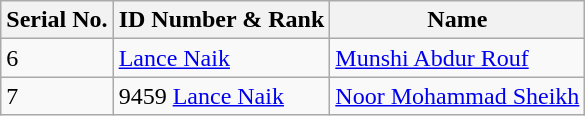<table class="wikitable">
<tr>
<th>Serial No.</th>
<th>ID Number & Rank</th>
<th>Name</th>
</tr>
<tr>
<td>6</td>
<td><a href='#'>Lance Naik</a></td>
<td><a href='#'>Munshi Abdur Rouf</a></td>
</tr>
<tr>
<td>7</td>
<td>9459 <a href='#'>Lance Naik</a></td>
<td><a href='#'>Noor Mohammad Sheikh</a></td>
</tr>
</table>
